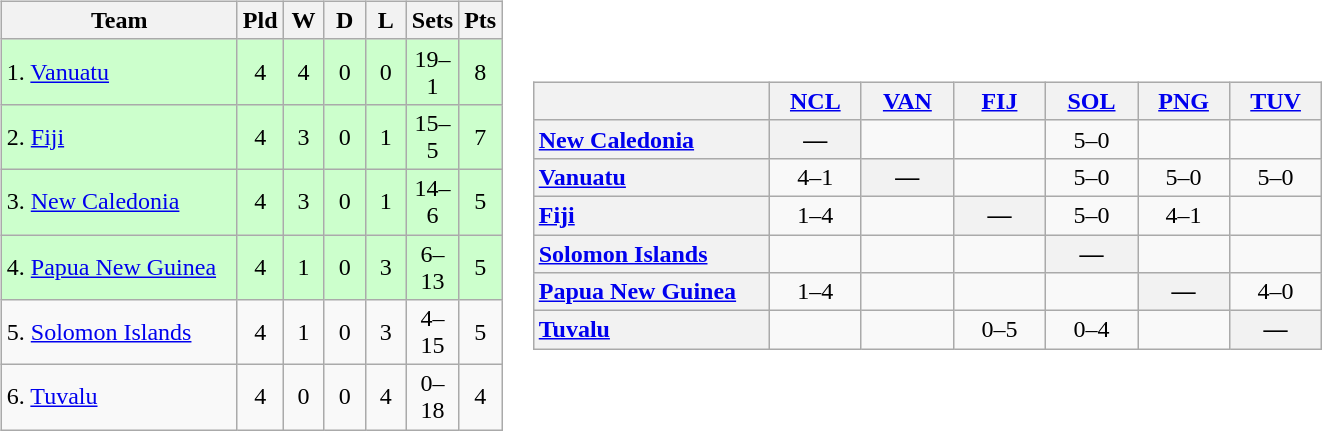<table>
<tr>
<td><br><table class="wikitable" style="text-align: center;">
<tr>
<th width="150">Team</th>
<th width="20">Pld</th>
<th width="20">W</th>
<th width="20">D</th>
<th width="20">L</th>
<th width="20">Sets</th>
<th width="20">Pts</th>
</tr>
<tr bgcolor=#ccffcc>
<td align=left>1.   <a href='#'>Vanuatu</a></td>
<td>4</td>
<td>4</td>
<td>0</td>
<td>0</td>
<td>19–1</td>
<td>8</td>
</tr>
<tr bgcolor=#ccffcc>
<td align=left>2.  <a href='#'>Fiji</a></td>
<td>4</td>
<td>3</td>
<td>0</td>
<td>1</td>
<td>15–5</td>
<td>7</td>
</tr>
<tr bgcolor=#ccffcc>
<td align=left>3.  <a href='#'>New Caledonia</a></td>
<td>4</td>
<td>3</td>
<td>0</td>
<td>1</td>
<td>14–6</td>
<td>5</td>
</tr>
<tr bgcolor=#ccffcc>
<td align=left>4.  <a href='#'>Papua New Guinea</a></td>
<td>4</td>
<td>1</td>
<td>0</td>
<td>3</td>
<td>6–13</td>
<td>5</td>
</tr>
<tr>
<td align=left>5.  <a href='#'>Solomon Islands</a></td>
<td>4</td>
<td>1</td>
<td>0</td>
<td>3</td>
<td>4–15</td>
<td>5</td>
</tr>
<tr>
<td align=left>6.  <a href='#'>Tuvalu</a></td>
<td>4</td>
<td>0</td>
<td>0</td>
<td>4</td>
<td>0–18</td>
<td>4</td>
</tr>
</table>
</td>
<td><br><table class="wikitable" style="text-align:center">
<tr>
<th width="150"> </th>
<th width="54"> <a href='#'>NCL</a></th>
<th width="54"> <a href='#'>VAN</a></th>
<th width="54"> <a href='#'>FIJ</a></th>
<th width="54"> <a href='#'>SOL</a></th>
<th width="54"> <a href='#'>PNG</a></th>
<th width="54"> <a href='#'>TUV</a></th>
</tr>
<tr>
<th style="text-align:left;"> <a href='#'>New Caledonia</a></th>
<th>—</th>
<td></td>
<td></td>
<td>5–0</td>
<td></td>
<td></td>
</tr>
<tr>
<th style="text-align:left;"> <a href='#'>Vanuatu</a></th>
<td>4–1</td>
<th>—</th>
<td></td>
<td>5–0</td>
<td>5–0</td>
<td>5–0</td>
</tr>
<tr>
<th style="text-align:left;"> <a href='#'>Fiji</a></th>
<td>1–4</td>
<td></td>
<th>—</th>
<td>5–0</td>
<td>4–1</td>
<td></td>
</tr>
<tr>
<th style="text-align:left;"> <a href='#'>Solomon Islands</a></th>
<td></td>
<td></td>
<td></td>
<th>—</th>
<td></td>
<td></td>
</tr>
<tr>
<th style="text-align:left;"> <a href='#'>Papua New Guinea</a></th>
<td>1–4</td>
<td></td>
<td></td>
<td></td>
<th>—</th>
<td>4–0</td>
</tr>
<tr>
<th style="text-align:left;"> <a href='#'>Tuvalu</a></th>
<td></td>
<td></td>
<td>0–5</td>
<td>0–4</td>
<td></td>
<th>—</th>
</tr>
</table>
</td>
</tr>
</table>
